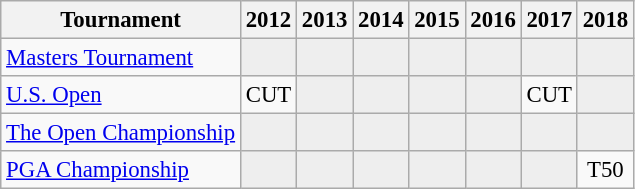<table class="wikitable" style="font-size:95%;text-align:center;">
<tr>
<th>Tournament</th>
<th>2012</th>
<th>2013</th>
<th>2014</th>
<th>2015</th>
<th>2016</th>
<th>2017</th>
<th>2018</th>
</tr>
<tr>
<td align=left><a href='#'>Masters Tournament</a></td>
<td style="background:#eeeeee;"></td>
<td style="background:#eeeeee;"></td>
<td style="background:#eeeeee;"></td>
<td style="background:#eeeeee;"></td>
<td style="background:#eeeeee;"></td>
<td style="background:#eeeeee;"></td>
<td style="background:#eeeeee;"></td>
</tr>
<tr>
<td align=left><a href='#'>U.S. Open</a></td>
<td>CUT</td>
<td style="background:#eeeeee;"></td>
<td style="background:#eeeeee;"></td>
<td style="background:#eeeeee;"></td>
<td style="background:#eeeeee;"></td>
<td>CUT</td>
<td style="background:#eeeeee;"></td>
</tr>
<tr>
<td align=left><a href='#'>The Open Championship</a></td>
<td style="background:#eeeeee;"></td>
<td style="background:#eeeeee;"></td>
<td style="background:#eeeeee;"></td>
<td style="background:#eeeeee;"></td>
<td style="background:#eeeeee;"></td>
<td style="background:#eeeeee;"></td>
<td style="background:#eeeeee;"></td>
</tr>
<tr>
<td align=left><a href='#'>PGA Championship</a></td>
<td style="background:#eeeeee;"></td>
<td style="background:#eeeeee;"></td>
<td style="background:#eeeeee;"></td>
<td style="background:#eeeeee;"></td>
<td style="background:#eeeeee;"></td>
<td style="background:#eeeeee;"></td>
<td>T50</td>
</tr>
</table>
